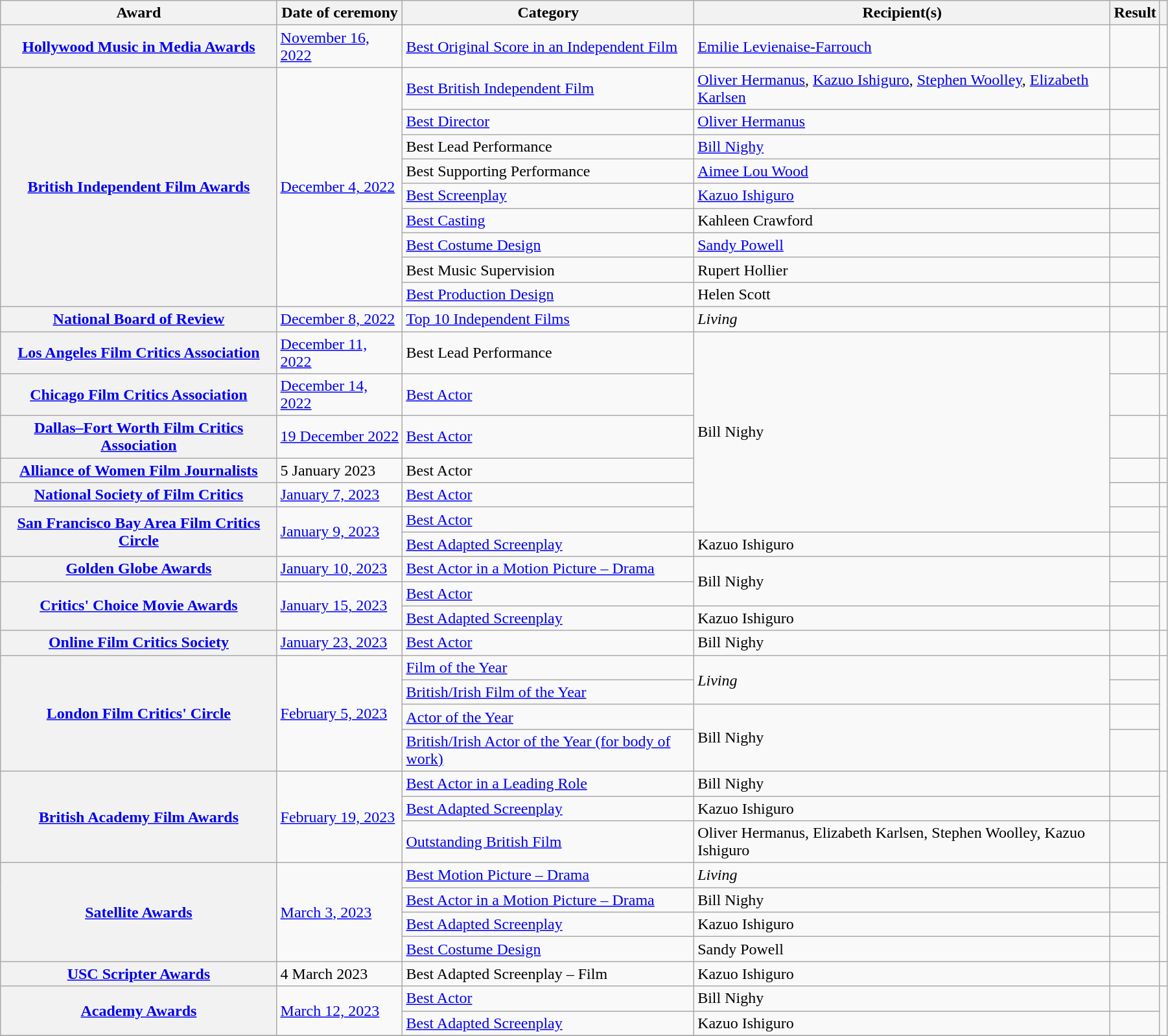<table class="wikitable sortable plainrowheaders" style="width: 95%;">
<tr>
<th scope="col">Award</th>
<th scope="col">Date of ceremony</th>
<th scope="col">Category</th>
<th scope="col">Recipient(s)</th>
<th scope="col">Result</th>
<th scope="col" class="unsortable"></th>
</tr>
<tr>
<th scope="row"><a href='#'>Hollywood Music in Media Awards</a></th>
<td><a href='#'>November 16, 2022</a></td>
<td><a href='#'>Best Original Score in an Independent Film</a></td>
<td><a href='#'>Emilie Levienaise-Farrouch</a></td>
<td></td>
<td style="text-align:center;"></td>
</tr>
<tr>
<th scope="row" rowspan="9"><a href='#'>British Independent Film Awards</a></th>
<td rowspan="9"><a href='#'>December 4, 2022</a></td>
<td><a href='#'>Best British Independent Film</a></td>
<td><a href='#'>Oliver Hermanus</a>, <a href='#'>Kazuo Ishiguro</a>, <a href='#'>Stephen Woolley</a>, <a href='#'>Elizabeth Karlsen</a></td>
<td></td>
<td rowspan="9" style="text-align:center;"><br></td>
</tr>
<tr>
<td><a href='#'>Best Director</a></td>
<td><a href='#'>Oliver Hermanus</a></td>
<td></td>
</tr>
<tr>
<td>Best Lead Performance</td>
<td><a href='#'>Bill Nighy</a></td>
<td></td>
</tr>
<tr>
<td>Best Supporting Performance</td>
<td><a href='#'>Aimee Lou Wood</a></td>
<td></td>
</tr>
<tr>
<td><a href='#'>Best Screenplay</a></td>
<td><a href='#'>Kazuo Ishiguro</a></td>
<td></td>
</tr>
<tr>
<td><a href='#'>Best Casting</a></td>
<td>Kahleen Crawford</td>
<td></td>
</tr>
<tr>
<td><a href='#'>Best Costume Design</a></td>
<td><a href='#'>Sandy Powell</a></td>
<td></td>
</tr>
<tr>
<td>Best Music Supervision</td>
<td>Rupert Hollier</td>
<td></td>
</tr>
<tr>
<td><a href='#'>Best Production Design</a></td>
<td>Helen Scott</td>
<td></td>
</tr>
<tr>
<th scope="row"><a href='#'>National Board of Review</a></th>
<td><a href='#'>December 8, 2022</a></td>
<td><a href='#'>Top 10 Independent Films</a></td>
<td><em>Living</em></td>
<td></td>
<td style="text-align:center;"></td>
</tr>
<tr>
<th scope="row"><a href='#'>Los Angeles Film Critics Association</a></th>
<td><a href='#'>December 11, 2022</a></td>
<td>Best Lead Performance</td>
<td rowspan="6">Bill Nighy</td>
<td></td>
<td style="text-align:center;"></td>
</tr>
<tr>
<th scope="row"><a href='#'>Chicago Film Critics Association</a></th>
<td><a href='#'>December 14, 2022</a></td>
<td><a href='#'>Best Actor</a></td>
<td></td>
<td style="text-align:center;"></td>
</tr>
<tr>
<th scope="row"><a href='#'>Dallas–Fort Worth Film Critics Association</a></th>
<td><a href='#'>19 December 2022</a></td>
<td><a href='#'>Best Actor</a></td>
<td></td>
<td style="text-align:center;"></td>
</tr>
<tr>
<th scope="row"><a href='#'>Alliance of Women Film Journalists</a></th>
<td>5 January 2023</td>
<td>Best Actor</td>
<td></td>
<td style="text-align:center;"></td>
</tr>
<tr>
<th scope="row"><a href='#'>National Society of Film Critics</a></th>
<td><a href='#'>January 7, 2023</a></td>
<td><a href='#'>Best Actor</a></td>
<td></td>
<td style="text-align:center;"></td>
</tr>
<tr>
<th scope="row" rowspan="2"><a href='#'>San Francisco Bay Area Film Critics Circle</a></th>
<td rowspan="2"><a href='#'>January 9, 2023</a></td>
<td><a href='#'>Best Actor</a></td>
<td></td>
<td rowspan="2" style="text-align:center;"></td>
</tr>
<tr>
<td><a href='#'>Best Adapted Screenplay</a></td>
<td>Kazuo Ishiguro</td>
<td></td>
</tr>
<tr>
<th scope="row"><a href='#'>Golden Globe Awards</a></th>
<td><a href='#'>January 10, 2023</a></td>
<td><a href='#'>Best Actor in a Motion Picture – Drama</a></td>
<td rowspan="2">Bill Nighy</td>
<td></td>
<td style="text-align:center;"></td>
</tr>
<tr>
<th scope="row" rowspan="2"><a href='#'>Critics' Choice Movie Awards</a></th>
<td rowspan="2"><a href='#'>January 15, 2023</a></td>
<td><a href='#'>Best Actor</a></td>
<td></td>
<td rowspan="2" style="text-align:center;"></td>
</tr>
<tr>
<td><a href='#'>Best Adapted Screenplay</a></td>
<td>Kazuo Ishiguro</td>
<td></td>
</tr>
<tr>
<th scope="row"><a href='#'>Online Film Critics Society</a></th>
<td><a href='#'>January 23, 2023</a></td>
<td><a href='#'>Best Actor</a></td>
<td>Bill Nighy</td>
<td></td>
<td style="text-align:center;"></td>
</tr>
<tr>
<th scope="row" rowspan="4"><a href='#'>London Film Critics' Circle</a></th>
<td rowspan="4"><a href='#'>February 5, 2023</a></td>
<td><a href='#'>Film of the Year</a></td>
<td rowspan="2"><em>Living</em></td>
<td></td>
<td rowspan="4" style="text-align:center;"><br></td>
</tr>
<tr>
<td><a href='#'>British/Irish Film of the Year</a></td>
<td></td>
</tr>
<tr>
<td><a href='#'>Actor of the Year</a></td>
<td rowspan="2">Bill Nighy</td>
<td></td>
</tr>
<tr>
<td><a href='#'>British/Irish Actor of the Year (for body of work)</a></td>
<td></td>
</tr>
<tr>
<th scope="row" rowspan="3"><a href='#'>British Academy Film Awards</a></th>
<td rowspan="3"><a href='#'>February 19, 2023</a></td>
<td><a href='#'>Best Actor in a Leading Role</a></td>
<td>Bill Nighy</td>
<td></td>
<td rowspan="3" style="text-align:center;"></td>
</tr>
<tr>
<td><a href='#'>Best Adapted Screenplay</a></td>
<td>Kazuo Ishiguro</td>
<td></td>
</tr>
<tr>
<td><a href='#'>Outstanding British Film</a></td>
<td>Oliver Hermanus, Elizabeth Karlsen, Stephen Woolley, Kazuo Ishiguro</td>
<td></td>
</tr>
<tr>
<th scope="row" rowspan="4"><a href='#'>Satellite Awards</a></th>
<td rowspan="4"><a href='#'>March 3, 2023</a></td>
<td><a href='#'>Best Motion Picture – Drama</a></td>
<td><em>Living</em></td>
<td></td>
<td rowspan="4" style="text-align:center;"></td>
</tr>
<tr>
<td><a href='#'>Best Actor in a Motion Picture – Drama</a></td>
<td>Bill Nighy</td>
<td></td>
</tr>
<tr>
<td><a href='#'>Best Adapted Screenplay</a></td>
<td>Kazuo Ishiguro</td>
<td></td>
</tr>
<tr>
<td><a href='#'>Best Costume Design</a></td>
<td>Sandy Powell</td>
<td></td>
</tr>
<tr>
<th scope="row"><a href='#'>USC Scripter Awards</a></th>
<td>4 March 2023</td>
<td>Best Adapted Screenplay – Film</td>
<td>Kazuo Ishiguro</td>
<td></td>
<td style="text-align:center;"></td>
</tr>
<tr>
<th scope="row" rowspan="2"><a href='#'>Academy Awards</a></th>
<td rowspan="2"><a href='#'>March 12, 2023</a></td>
<td><a href='#'>Best Actor</a></td>
<td>Bill Nighy</td>
<td></td>
<td rowspan="3" style="text-align:center;"></td>
</tr>
<tr>
<td><a href='#'>Best Adapted Screenplay</a></td>
<td>Kazuo Ishiguro</td>
<td></td>
</tr>
<tr>
</tr>
</table>
